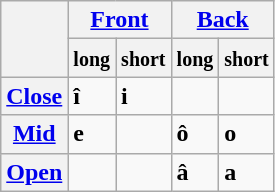<table class="wikitable">
<tr>
<th rowspan=2></th>
<th colspan=2><a href='#'>Front</a></th>
<th colspan=2><a href='#'>Back</a></th>
</tr>
<tr>
<th><small>long</small></th>
<th><small>short</small></th>
<th><small>long</small></th>
<th><small>short</small></th>
</tr>
<tr>
<th><a href='#'>Close</a></th>
<td><strong>î</strong> </td>
<td><strong>i</strong> </td>
<td></td>
<td></td>
</tr>
<tr>
<th><a href='#'>Mid</a></th>
<td><strong>e</strong> </td>
<td></td>
<td><strong>ô</strong> </td>
<td><strong>o</strong> </td>
</tr>
<tr>
<th><a href='#'>Open</a></th>
<td></td>
<td></td>
<td><strong>â</strong> </td>
<td><strong>a</strong> </td>
</tr>
</table>
